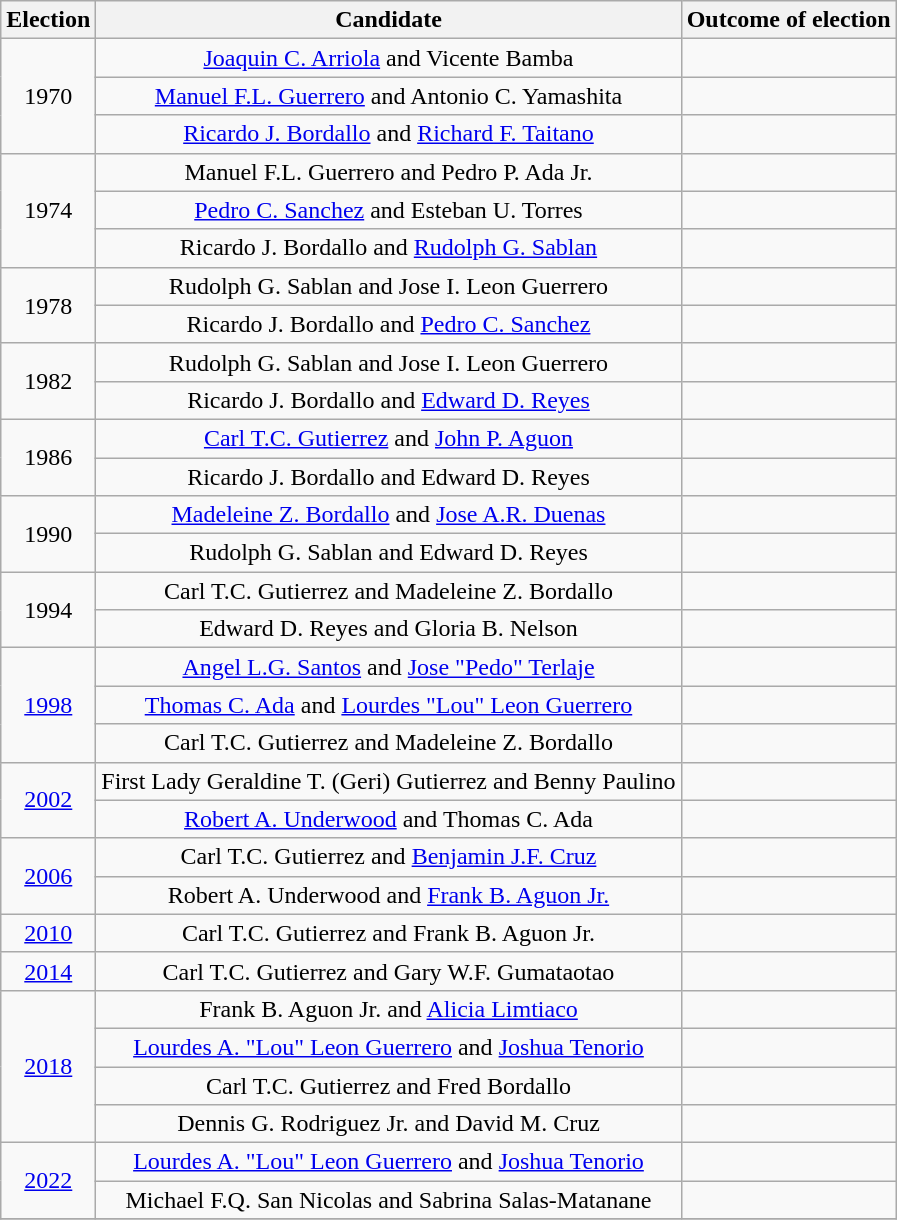<table class="sortable wikitable" style="text-align:center">
<tr>
<th>Election</th>
<th>Candidate</th>
<th>Outcome of election</th>
</tr>
<tr>
<td rowspan="3">1970</td>
<td><a href='#'>Joaquin C. Arriola</a> and Vicente Bamba</td>
<td></td>
</tr>
<tr>
<td><a href='#'>Manuel F.L. Guerrero</a> and Antonio C. Yamashita</td>
<td></td>
</tr>
<tr>
<td><a href='#'>Ricardo J. Bordallo</a> and <a href='#'>Richard F. Taitano</a></td>
<td></td>
</tr>
<tr>
<td rowspan="3">1974</td>
<td>Manuel F.L. Guerrero and Pedro P. Ada Jr.</td>
<td></td>
</tr>
<tr>
<td><a href='#'>Pedro C. Sanchez</a> and Esteban U. Torres</td>
<td></td>
</tr>
<tr>
<td>Ricardo J. Bordallo and <a href='#'>Rudolph G. Sablan</a></td>
<td></td>
</tr>
<tr>
<td rowspan="2">1978</td>
<td>Rudolph G. Sablan and Jose I. Leon Guerrero</td>
<td></td>
</tr>
<tr>
<td>Ricardo J. Bordallo and <a href='#'>Pedro C. Sanchez</a></td>
<td></td>
</tr>
<tr>
<td rowspan="2">1982</td>
<td>Rudolph G. Sablan and Jose I. Leon Guerrero</td>
<td></td>
</tr>
<tr>
<td>Ricardo J. Bordallo and <a href='#'>Edward D. Reyes</a></td>
<td></td>
</tr>
<tr>
<td rowspan="2">1986</td>
<td><a href='#'>Carl T.C. Gutierrez</a> and <a href='#'>John P. Aguon</a></td>
<td></td>
</tr>
<tr>
<td>Ricardo J. Bordallo and Edward D. Reyes</td>
<td></td>
</tr>
<tr>
<td rowspan="2">1990</td>
<td><a href='#'>Madeleine Z. Bordallo</a> and <a href='#'>Jose A.R. Duenas</a></td>
<td></td>
</tr>
<tr>
<td>Rudolph G. Sablan and Edward D. Reyes</td>
<td></td>
</tr>
<tr>
<td rowspan="2">1994</td>
<td>Carl T.C. Gutierrez and Madeleine Z. Bordallo</td>
<td></td>
</tr>
<tr>
<td>Edward D. Reyes and Gloria B. Nelson</td>
<td></td>
</tr>
<tr |->
<td rowspan="3"><a href='#'>1998</a></td>
<td><a href='#'>Angel L.G. Santos</a> and <a href='#'>Jose "Pedo" Terlaje</a></td>
<td></td>
</tr>
<tr>
<td><a href='#'>Thomas C. Ada</a> and <a href='#'>Lourdes "Lou" Leon Guerrero</a></td>
<td></td>
</tr>
<tr>
<td>Carl T.C. Gutierrez and Madeleine Z. Bordallo</td>
<td></td>
</tr>
<tr>
<td rowspan="2"><a href='#'>2002</a></td>
<td>First Lady Geraldine T. (Geri) Gutierrez and Benny Paulino</td>
<td></td>
</tr>
<tr>
<td><a href='#'>Robert A. Underwood</a> and Thomas C. Ada</td>
<td></td>
</tr>
<tr>
<td rowspan="2"><a href='#'>2006</a></td>
<td>Carl T.C. Gutierrez and <a href='#'>Benjamin J.F. Cruz</a></td>
<td></td>
</tr>
<tr>
<td>Robert A. Underwood and <a href='#'>Frank B. Aguon Jr.</a></td>
<td></td>
</tr>
<tr>
<td><a href='#'>2010</a></td>
<td>Carl T.C. Gutierrez and Frank B. Aguon Jr.</td>
<td></td>
</tr>
<tr>
<td><a href='#'>2014</a></td>
<td>Carl T.C. Gutierrez and Gary W.F. Gumataotao</td>
<td></td>
</tr>
<tr>
<td rowspan="4"><a href='#'>2018</a></td>
<td>Frank B. Aguon Jr. and <a href='#'>Alicia Limtiaco</a></td>
<td></td>
</tr>
<tr>
<td><a href='#'>Lourdes A. "Lou" Leon Guerrero</a> and <a href='#'>Joshua Tenorio</a></td>
<td></td>
</tr>
<tr>
<td>Carl T.C. Gutierrez and Fred Bordallo</td>
<td></td>
</tr>
<tr>
<td>Dennis G. Rodriguez Jr. and David M. Cruz</td>
<td></td>
</tr>
<tr>
<td rowspan="2"><a href='#'>2022</a></td>
<td><a href='#'>Lourdes A. "Lou" Leon Guerrero</a> and <a href='#'>Joshua Tenorio</a></td>
<td></td>
</tr>
<tr>
<td>Michael F.Q. San Nicolas and Sabrina Salas-Matanane</td>
<td></td>
</tr>
<tr>
</tr>
</table>
